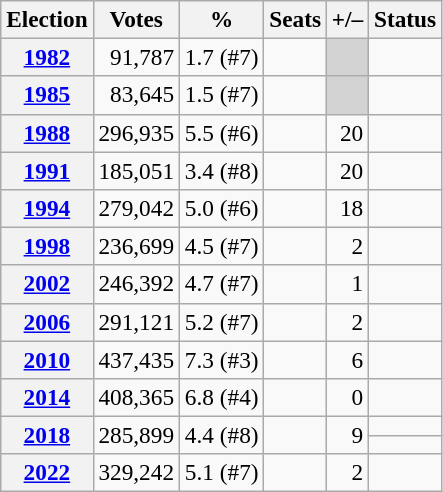<table class="wikitable" style="font-size:97%; text-align:right;">
<tr>
<th rowspan=1>Election</th>
<th colspan=1>Votes</th>
<th colspan=1>%</th>
<th rowspan=1>Seats</th>
<th rowspan=1>+/–</th>
<th colspan=1>Status</th>
</tr>
<tr>
<th><a href='#'>1982</a></th>
<td>91,787</td>
<td>1.7 (#7)</td>
<td></td>
<td bgcolor="lightgrey"></td>
<td></td>
</tr>
<tr>
<th><a href='#'>1985</a></th>
<td>83,645</td>
<td>1.5 (#7)</td>
<td></td>
<td bgcolor="lightgrey"></td>
<td></td>
</tr>
<tr>
<th><a href='#'>1988</a></th>
<td>296,935</td>
<td>5.5 (#6)</td>
<td></td>
<td> 20</td>
<td></td>
</tr>
<tr>
<th><a href='#'>1991</a></th>
<td>185,051</td>
<td>3.4 (#8)</td>
<td></td>
<td> 20</td>
<td></td>
</tr>
<tr>
<th><a href='#'>1994</a></th>
<td>279,042</td>
<td>5.0 (#6)</td>
<td></td>
<td> 18</td>
<td></td>
</tr>
<tr>
<th><a href='#'>1998</a></th>
<td>236,699</td>
<td>4.5 (#7)</td>
<td></td>
<td> 2</td>
<td></td>
</tr>
<tr>
<th><a href='#'>2002</a></th>
<td>246,392</td>
<td>4.7 (#7)</td>
<td></td>
<td> 1</td>
<td></td>
</tr>
<tr>
<th><a href='#'>2006</a></th>
<td>291,121</td>
<td>5.2 (#7)</td>
<td></td>
<td> 2</td>
<td></td>
</tr>
<tr>
<th><a href='#'>2010</a></th>
<td>437,435</td>
<td>7.3 (#3)</td>
<td></td>
<td> 6</td>
<td></td>
</tr>
<tr>
<th><a href='#'>2014</a></th>
<td>408,365</td>
<td>6.8 (#4)</td>
<td></td>
<td> 0</td>
<td></td>
</tr>
<tr>
<th rowspan=2><a href='#'>2018</a></th>
<td rowspan=2>285,899</td>
<td rowspan=2>4.4 (#8)</td>
<td rowspan=2></td>
<td rowspan=2> 9</td>
<td></td>
</tr>
<tr>
<td></td>
</tr>
<tr>
<th><a href='#'>2022</a></th>
<td>329,242</td>
<td>5.1 (#7)</td>
<td></td>
<td> 2</td>
<td></td>
</tr>
</table>
